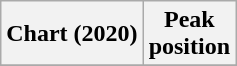<table class="wikitable plainrowheaders" style="text-align:center">
<tr>
<th scope="col">Chart (2020)</th>
<th scope="col">Peak<br>position</th>
</tr>
<tr>
</tr>
</table>
